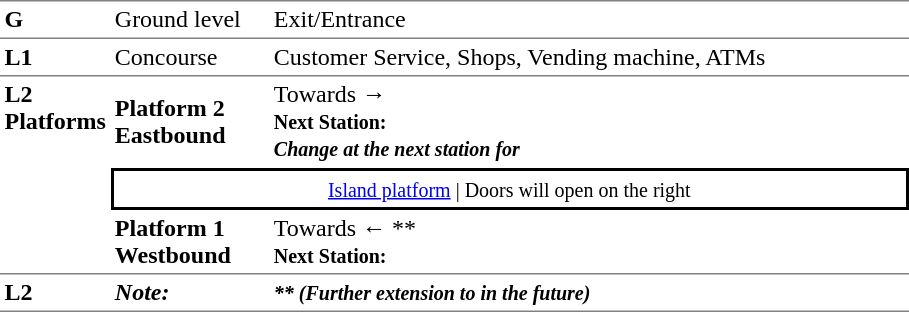<table table border=0 cellspacing=0 cellpadding=3>
<tr>
<td style="border-top:solid 1px gray;border-bottom:solid 1px gray;" width=50 valign=top><strong>G</strong></td>
<td style="border-top:solid 1px gray;border-bottom:solid 1px gray;" width=85 valign=top>Ground level</td>
<td style="border-top:solid 1px gray;border-bottom:solid 1px gray;" width=400 valign=top>Exit/Entrance</td>
</tr>
<tr>
<td style="border-bottom:solid 1px gray;"><strong>L1</strong></td>
<td style="border-bottom:solid 1px gray;">Concourse</td>
<td style="border-bottom:solid 1px gray;">Customer Service, Shops, Vending machine, ATMs</td>
</tr>
<tr>
<td style="border-bottom:solid 1px gray;" width=50 rowspan=3 valign=top><strong>L2<br>Platforms</strong></td>
<td style="border-bottom:solid 1px white;" width=85><span><strong>Platform 2</strong><br><strong>Eastbound</strong></span></td>
<td style="border-bottom:solid 1px white;" width=400>Towards → <br><small><strong>Next Station:</strong> <br><strong><em>Change at the next station for </em></strong></small></td>
</tr>
<tr>
<td style="border-top:solid 2px black;border-right:solid 2px black;border-left:solid 2px black;border-bottom:solid 2px black;text-align:center;" colspan=2><small><a href='#'>Island platform</a> | Doors will open on the right </small></td>
</tr>
<tr>
<td style="border-bottom:solid 1px gray;" width=50><span><strong>Platform 1</strong><br><strong>Westbound</strong></span></td>
<td style="border-bottom:solid 1px gray;" width="400">Towards ←  **<br><small><strong>Next Station:</strong> </small></td>
</tr>
<tr>
<td style="border-bottom:solid 1px gray;" width="50" valign="top"><strong>L2</strong></td>
<td style="border-bottom:solid 1px gray;" width="100" valign="top"><strong><em>Note:</em></strong></td>
<td style="border-bottom:solid 1px gray;" width="420" valign="top"><strong><em><small>** (Further extension to  in the future)</small></em></strong></td>
</tr>
<tr>
</tr>
</table>
